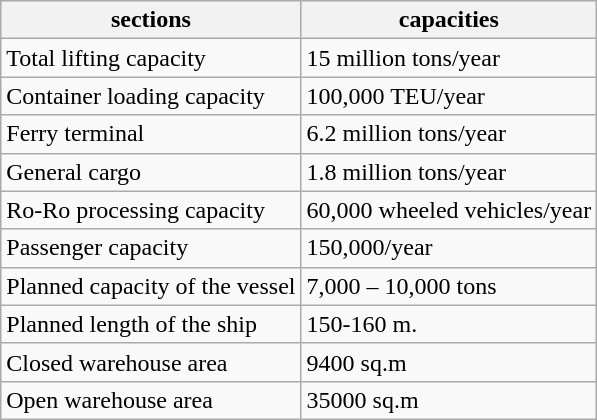<table class="wikitable">
<tr>
<th>sections</th>
<th>capacities</th>
</tr>
<tr>
<td>Total lifting capacity</td>
<td>15 million tons/year</td>
</tr>
<tr>
<td>Container loading capacity</td>
<td>100,000 TEU/year</td>
</tr>
<tr>
<td>Ferry terminal</td>
<td>6.2 million tons/year</td>
</tr>
<tr>
<td>General cargo</td>
<td>1.8 million tons/year</td>
</tr>
<tr>
<td>Ro-Ro processing capacity</td>
<td>60,000 wheeled vehicles/year</td>
</tr>
<tr>
<td>Passenger capacity</td>
<td>150,000/year</td>
</tr>
<tr>
<td>Planned capacity of the vessel</td>
<td>7,000 – 10,000 tons</td>
</tr>
<tr>
<td>Planned length of the ship</td>
<td>150-160 m.</td>
</tr>
<tr>
<td>Closed warehouse area</td>
<td>9400 sq.m</td>
</tr>
<tr>
<td>Open warehouse area</td>
<td>35000 sq.m</td>
</tr>
</table>
